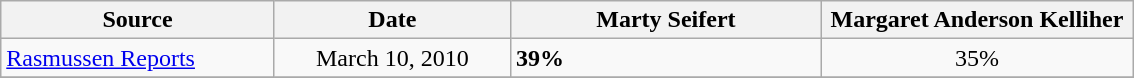<table class="wikitable collapsible">
<tr>
<th width="175px">Source</th>
<th width="150px">Date</th>
<th width="200px" align="center">Marty Seifert</th>
<th width="200px" align="center">Margaret Anderson Kelliher</th>
</tr>
<tr>
<td><a href='#'>Rasmussen Reports</a></td>
<td align="center">March 10, 2010</td>
<td><strong>39%</strong></td>
<td align="center">35%</td>
</tr>
<tr>
</tr>
</table>
